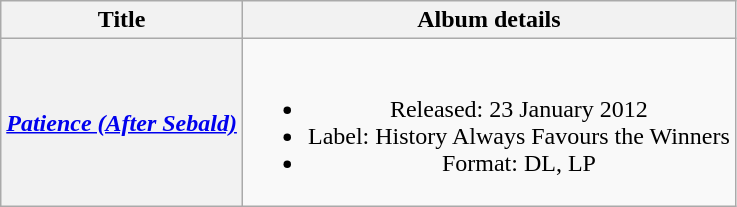<table class="wikitable plainrowheaders" style="text-align:center;">
<tr>
<th scope="col">Title</th>
<th scope="col">Album details</th>
</tr>
<tr>
<th scope="row"><em><a href='#'>Patience (After Sebald)</a></em></th>
<td><br><ul><li>Released: 23 January 2012</li><li>Label: History Always Favours the Winners</li><li>Format: DL, LP</li></ul></td>
</tr>
</table>
